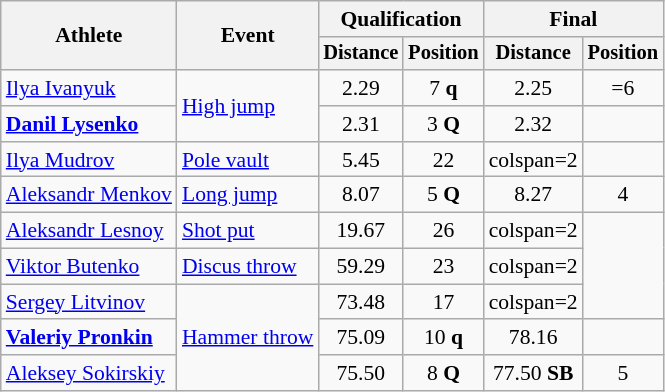<table class=wikitable style="font-size:90%">
<tr>
<th rowspan="2">Athlete</th>
<th rowspan="2">Event</th>
<th colspan="2">Qualification</th>
<th colspan="2">Final</th>
</tr>
<tr style="font-size:95%">
<th>Distance</th>
<th>Position</th>
<th>Distance</th>
<th>Position</th>
</tr>
<tr style=text-align:center>
<td style=text-align:left><a href='#'>Ilya Ivanyuk</a></td>
<td style=text-align:left rowspan=2><a href='#'>High jump</a></td>
<td>2.29</td>
<td>7 <strong>q</strong></td>
<td>2.25</td>
<td>=6</td>
</tr>
<tr style=text-align:center>
<td style=text-align:left><strong><a href='#'>Danil Lysenko</a></strong></td>
<td>2.31</td>
<td>3 <strong>Q</strong></td>
<td>2.32</td>
<td></td>
</tr>
<tr style=text-align:center>
<td style=text-align:left><a href='#'>Ilya Mudrov</a></td>
<td style=text-align:left><a href='#'>Pole vault</a></td>
<td>5.45</td>
<td>22</td>
<td>colspan=2 </td>
</tr>
<tr style=text-align:center>
<td style=text-align:left><a href='#'>Aleksandr Menkov</a></td>
<td style=text-align:left><a href='#'>Long jump</a></td>
<td>8.07</td>
<td>5 <strong>Q</strong></td>
<td>8.27</td>
<td>4</td>
</tr>
<tr style=text-align:center>
<td style=text-align:left><a href='#'>Aleksandr Lesnoy</a></td>
<td style=text-align:left><a href='#'>Shot put</a></td>
<td>19.67</td>
<td>26</td>
<td>colspan=2 </td>
</tr>
<tr style=text-align:center>
<td style=text-align:left><a href='#'>Viktor Butenko</a></td>
<td style=text-align:left><a href='#'>Discus throw</a></td>
<td>59.29</td>
<td>23</td>
<td>colspan=2 </td>
</tr>
<tr style=text-align:center>
<td style=text-align:left><a href='#'>Sergey Litvinov</a></td>
<td style=text-align:left rowspan=3><a href='#'>Hammer throw</a></td>
<td>73.48</td>
<td>17</td>
<td>colspan=2 </td>
</tr>
<tr style=text-align:center>
<td style=text-align:left><strong><a href='#'>Valeriy Pronkin</a></strong></td>
<td>75.09</td>
<td>10 <strong>q</strong></td>
<td>78.16</td>
<td></td>
</tr>
<tr style=text-align:center>
<td style=text-align:left><a href='#'>Aleksey Sokirskiy</a></td>
<td>75.50</td>
<td>8 <strong>Q</strong></td>
<td>77.50 <strong>SB</strong></td>
<td>5</td>
</tr>
</table>
